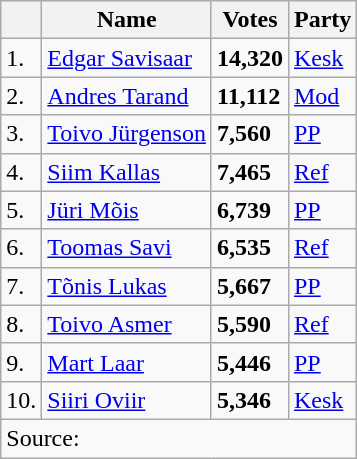<table class="wikitable sortable">
<tr>
<th></th>
<th><strong>Name</strong></th>
<th><strong>Votes</strong></th>
<th><strong>Party</strong></th>
</tr>
<tr>
<td>1.</td>
<td><a href='#'>Edgar Savisaar</a></td>
<td><strong>14,320</strong></td>
<td><a href='#'>Kesk</a></td>
</tr>
<tr>
<td>2.</td>
<td><a href='#'>Andres Tarand</a></td>
<td><strong>11,112</strong></td>
<td><a href='#'>Mod</a></td>
</tr>
<tr>
<td>3.</td>
<td><a href='#'>Toivo Jürgenson</a></td>
<td><strong>7,560</strong></td>
<td><a href='#'>PP</a></td>
</tr>
<tr>
<td>4.</td>
<td><a href='#'>Siim Kallas</a></td>
<td><strong>7,465</strong></td>
<td><a href='#'>Ref</a></td>
</tr>
<tr>
<td>5.</td>
<td><a href='#'>Jüri Mõis</a></td>
<td><strong>6,739</strong></td>
<td><a href='#'>PP</a></td>
</tr>
<tr>
<td>6.</td>
<td><a href='#'>Toomas Savi</a></td>
<td><strong>6,535</strong></td>
<td><a href='#'>Ref</a></td>
</tr>
<tr>
<td>7.</td>
<td><a href='#'>Tõnis Lukas</a></td>
<td><strong>5,667</strong></td>
<td><a href='#'>PP</a></td>
</tr>
<tr>
<td>8.</td>
<td><a href='#'>Toivo Asmer</a></td>
<td><strong>5,590</strong></td>
<td><a href='#'>Ref</a></td>
</tr>
<tr>
<td>9.</td>
<td><a href='#'>Mart Laar</a></td>
<td><strong>5,446</strong></td>
<td><a href='#'>PP</a></td>
</tr>
<tr>
<td>10.</td>
<td><a href='#'>Siiri Oviir</a></td>
<td><strong>5,346</strong></td>
<td><a href='#'>Kesk</a></td>
</tr>
<tr>
<td align=left colspan=5>Source: </td>
</tr>
</table>
